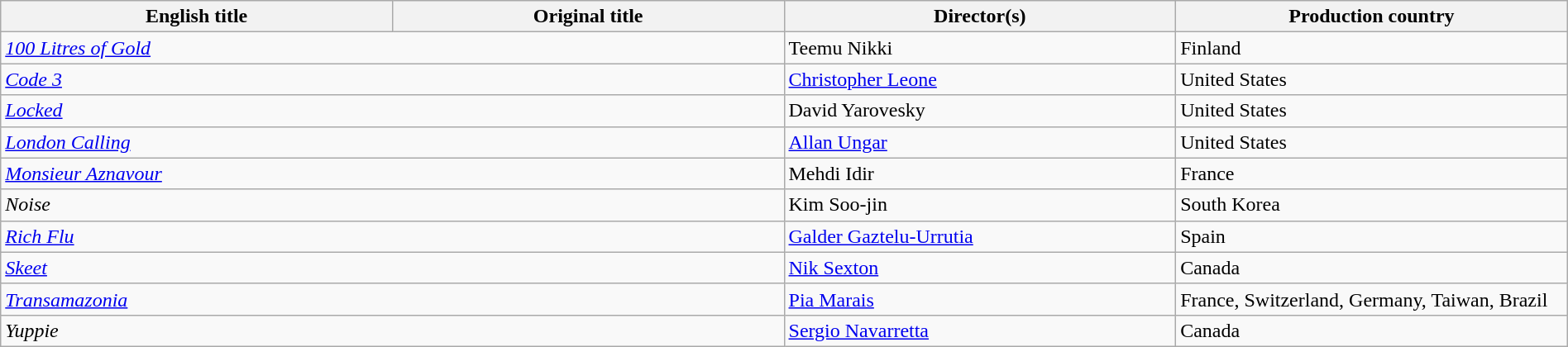<table class="sortable wikitable" width="100%" cellpadding="5">
<tr>
<th scope="col" width="20%">English title</th>
<th scope="col" width="20%">Original title</th>
<th scope="col" width="20%">Director(s)</th>
<th scope="col" width="20%">Production country</th>
</tr>
<tr>
<td colspan=2><em><a href='#'>100 Litres of Gold</a></em></td>
<td>Teemu Nikki</td>
<td>Finland</td>
</tr>
<tr>
<td colspan=2><em><a href='#'>Code 3</a></em></td>
<td><a href='#'>Christopher Leone</a></td>
<td>United States</td>
</tr>
<tr>
<td colspan=2><em><a href='#'>Locked</a></em></td>
<td>David Yarovesky</td>
<td>United States</td>
</tr>
<tr>
<td colspan=2><em><a href='#'>London Calling</a></em></td>
<td><a href='#'>Allan Ungar</a></td>
<td>United States</td>
</tr>
<tr>
<td colspan=2><em><a href='#'>Monsieur Aznavour</a></em></td>
<td>Mehdi Idir</td>
<td>France</td>
</tr>
<tr>
<td colspan=2><em>Noise</em></td>
<td>Kim Soo-jin</td>
<td>South Korea</td>
</tr>
<tr>
<td colspan=2><em><a href='#'>Rich Flu</a></em></td>
<td><a href='#'>Galder Gaztelu-Urrutia</a></td>
<td>Spain</td>
</tr>
<tr>
<td colspan=2><em><a href='#'>Skeet</a></em></td>
<td><a href='#'>Nik Sexton</a></td>
<td>Canada</td>
</tr>
<tr>
<td colspan=2><em><a href='#'>Transamazonia</a></em></td>
<td><a href='#'>Pia Marais</a></td>
<td>France, Switzerland, Germany, Taiwan, Brazil</td>
</tr>
<tr>
<td colspan=2><em>Yuppie</em></td>
<td><a href='#'>Sergio Navarretta</a></td>
<td>Canada</td>
</tr>
</table>
